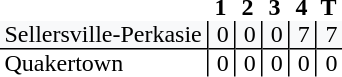<table style="border-collapse: collapse;">
<tr>
<th style="text-align: left;"></th>
<th style="text-align: center; padding: 0px 3px 0px 3px; width:12px;">1</th>
<th style="text-align: center; padding: 0px 3px 0px 3px; width:12px;">2</th>
<th style="text-align: center; padding: 0px 3px 0px 3px; width:12px;">3</th>
<th style="text-align: center; padding: 0px 3px 0px 3px; width:12px;">4</th>
<th style="text-align: center; padding: 0px 3px 0px 3px; width:12px;">T</th>
</tr>
<tr>
<td style="background: #f8f9fa; text-align: left; border-bottom: 1px solid black; padding: 0px 3px 0px 3px;">Sellersville-Perkasie</td>
<td style="background: #f8f9fa; border-left: 1px solid black; border-bottom: 1px solid black; text-align: right; padding: 0px 3px 0px 3px;">0</td>
<td style="background: #f8f9fa; border-left: 1px solid black; border-bottom: 1px solid black; text-align: right; padding: 0px 3px 0px 3px;">0</td>
<td style="background: #f8f9fa; border-left: 1px solid black; border-bottom: 1px solid black; text-align: right; padding: 0px 3px 0px 3px;">0</td>
<td style="background: #f8f9fa; border-left: 1px solid black; border-bottom: 1px solid black; text-align: right; padding: 0px 3px 0px 3px;">7</td>
<td style="background: #f8f9fa; border-left: 1px solid black; border-bottom: 1px solid black; text-align: right; padding: 0px 3px 0px 3px;">7</td>
</tr>
<tr>
<td style="text-align: left; padding: 0px 3px 0px 3px;">Quakertown</td>
<td style="border-left: 1px solid black; text-align: right; padding: 0px 3px 0px 3px;">0</td>
<td style="border-left: 1px solid black; text-align: right; padding: 0px 3px 0px 3px;">0</td>
<td style="border-left: 1px solid black; text-align: right; padding: 0px 3px 0px 3px;">0</td>
<td style="border-left: 1px solid black; text-align: right; padding: 0px 3px 0px 3px;">0</td>
<td style="border-left: 1px solid black; text-align: right; padding: 0px 3px 0px 3px;">0</td>
</tr>
</table>
